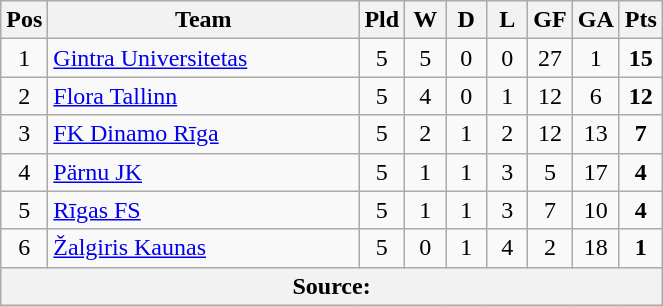<table class="wikitable" style="text-align: center;">
<tr>
<th width=20px>Pos</th>
<th width=200px>Team</th>
<th width=20px>Pld</th>
<th width=20px>W</th>
<th width=20px>D</th>
<th width=20px>L</th>
<th width=20px>GF</th>
<th width=20px>GA</th>
<th width=20px>Pts</th>
</tr>
<tr>
<td>1</td>
<td align=left> <a href='#'>Gintra Universitetas</a></td>
<td>5</td>
<td>5</td>
<td>0</td>
<td>0</td>
<td>27</td>
<td>1</td>
<td><strong>15</strong></td>
</tr>
<tr>
<td>2</td>
<td align=left> <a href='#'>Flora Tallinn</a></td>
<td>5</td>
<td>4</td>
<td>0</td>
<td>1</td>
<td>12</td>
<td>6</td>
<td><strong>12</strong></td>
</tr>
<tr>
<td>3</td>
<td align=left> <a href='#'>FK Dinamo Rīga</a></td>
<td>5</td>
<td>2</td>
<td>1</td>
<td>2</td>
<td>12</td>
<td>13</td>
<td><strong>7</strong></td>
</tr>
<tr>
<td>4</td>
<td align=left> <a href='#'>Pärnu JK</a></td>
<td>5</td>
<td>1</td>
<td>1</td>
<td>3</td>
<td>5</td>
<td>17</td>
<td><strong>4</strong></td>
</tr>
<tr>
<td>5</td>
<td align=left> <a href='#'>Rīgas FS</a></td>
<td>5</td>
<td>1</td>
<td>1</td>
<td>3</td>
<td>7</td>
<td>10</td>
<td><strong>4</strong></td>
</tr>
<tr>
<td>6</td>
<td align=left> <a href='#'>Žalgiris Kaunas</a></td>
<td>5</td>
<td>0</td>
<td>1</td>
<td>4</td>
<td>2</td>
<td>18</td>
<td><strong>1</strong></td>
</tr>
<tr>
<th colspan=9>Source:</th>
</tr>
</table>
